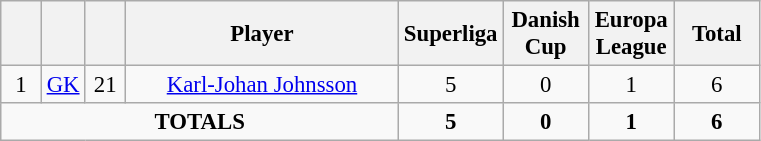<table class="wikitable sortable" style="font-size: 95%; text-align: center;">
<tr>
<th width=20></th>
<th width=20></th>
<th width=20></th>
<th width=175>Player</th>
<th width=50>Superliga</th>
<th width=50>Danish Cup</th>
<th width=50>Europa League</th>
<th width=50>Total</th>
</tr>
<tr>
<td rowspan=1>1</td>
<td><a href='#'>GK</a></td>
<td>21</td>
<td> <a href='#'>Karl-Johan Johnsson</a></td>
<td>5</td>
<td>0</td>
<td>1</td>
<td>6</td>
</tr>
<tr>
<td colspan="4"><strong>TOTALS</strong></td>
<td><strong>5</strong></td>
<td><strong>0</strong></td>
<td><strong>1</strong></td>
<td><strong>6</strong></td>
</tr>
</table>
